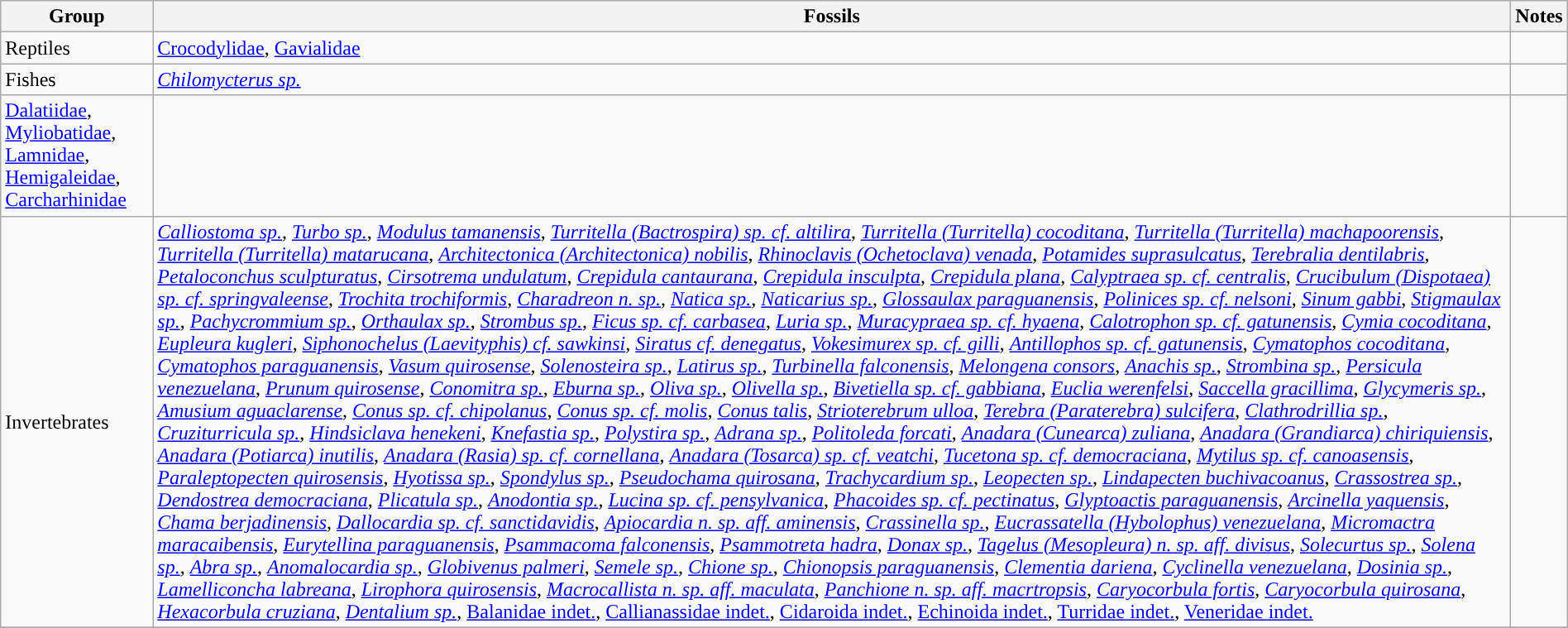<table class="wikitable sortable mw-collapsible" width=100%>
<tr>
<th>Group</th>
<th>Fossils</th>
<th>Notes</th>
</tr>
<tr>
<td style="background-color: ">Reptiles</td>
<td><a href='#'>Crocodylidae</a>, <a href='#'>Gavialidae</a></td>
<td></td>
</tr>
<tr>
<td style="background-color: ">Fishes</td>
<td><em><a href='#'>Chilomycterus sp.</a></em></td>
<td></td>
</tr>
<tr>
<td><a href='#'>Dalatiidae</a>, <a href='#'>Myliobatidae</a>, <a href='#'>Lamnidae</a>, <a href='#'>Hemigaleidae</a>, <a href='#'>Carcharhinidae</a></td>
<td></td>
</tr>
<tr>
<td style="background-color: ">Invertebrates</td>
<td><em><a href='#'>Calliostoma sp.</a></em>, <em><a href='#'>Turbo sp.</a></em>, <em><a href='#'>Modulus tamanensis</a></em>, <em><a href='#'>Turritella (Bactrospira) sp. cf. altilira</a></em>, <em><a href='#'>Turritella (Turritella) cocoditana</a></em>, <em><a href='#'>Turritella (Turritella) machapoorensis</a></em>, <em><a href='#'>Turritella (Turritella) matarucana</a></em>, <em><a href='#'>Architectonica (Architectonica) nobilis</a></em>, <em><a href='#'>Rhinoclavis (Ochetoclava) venada</a></em>, <em><a href='#'>Potamides suprasulcatus</a></em>, <em><a href='#'>Terebralia dentilabris</a></em>, <em><a href='#'>Petaloconchus sculpturatus</a></em>, <em><a href='#'>Cirsotrema undulatum</a></em>, <em><a href='#'>Crepidula cantaurana</a></em>, <em><a href='#'>Crepidula insculpta</a></em>, <em><a href='#'>Crepidula plana</a></em>, <em><a href='#'>Calyptraea sp. cf. centralis</a></em>, <em><a href='#'>Crucibulum (Dispotaea) sp. cf. springvaleense</a></em>, <em><a href='#'>Trochita trochiformis</a></em>, <em><a href='#'>Charadreon n. sp.</a></em>, <em><a href='#'>Natica sp.</a></em>, <em><a href='#'>Naticarius sp.</a></em>, <em><a href='#'>Glossaulax paraguanensis</a></em>, <em><a href='#'>Polinices sp. cf. nelsoni</a></em>, <em><a href='#'>Sinum gabbi</a></em>, <em><a href='#'>Stigmaulax sp.</a></em>, <em><a href='#'>Pachycrommium sp.</a></em>, <em><a href='#'>Orthaulax sp.</a></em>, <em><a href='#'>Strombus sp.</a></em>, <em><a href='#'>Ficus sp. cf. carbasea</a></em>, <em><a href='#'>Luria sp.</a></em>, <em><a href='#'>Muracypraea sp. cf. hyaena</a></em>, <em><a href='#'>Calotrophon sp. cf. gatunensis</a></em>, <em><a href='#'>Cymia cocoditana</a></em>, <em><a href='#'>Eupleura kugleri</a></em>, <em><a href='#'>Siphonochelus (Laevityphis) cf. sawkinsi</a></em>, <em><a href='#'>Siratus cf. denegatus</a></em>, <em><a href='#'>Vokesimurex sp. cf. gilli</a></em>, <em><a href='#'>Antillophos sp. cf. gatunensis</a></em>, <em><a href='#'>Cymatophos cocoditana</a></em>, <em><a href='#'>Cymatophos paraguanensis</a></em>, <em><a href='#'>Vasum quirosense</a></em>, <em><a href='#'>Solenosteira sp.</a></em>, <em><a href='#'>Latirus sp.</a></em>, <em><a href='#'>Turbinella falconensis</a></em>,  <em><a href='#'>Melongena consors</a></em>, <em><a href='#'>Anachis sp.</a></em>, <em><a href='#'>Strombina sp.</a></em>, <em><a href='#'>Persicula venezuelana</a></em>, <em><a href='#'>Prunum quirosense</a></em>, <em><a href='#'>Conomitra sp.</a></em>, <em><a href='#'>Eburna sp.</a></em>, <em><a href='#'>Oliva sp.</a></em>, <em><a href='#'>Olivella sp.</a></em>, <em><a href='#'>Bivetiella sp. cf. gabbiana</a></em>, <em><a href='#'>Euclia werenfelsi</a></em>, <em><a href='#'>Saccella gracillima</a></em>, <em><a href='#'>Glycymeris sp.</a></em>, <em><a href='#'>Amusium aguaclarense</a></em>, <em><a href='#'>Conus sp. cf. chipolanus</a></em>, <em><a href='#'>Conus sp. cf. molis</a></em>, <em><a href='#'>Conus talis</a></em>, <em><a href='#'>Strioterebrum ulloa</a></em>, <em><a href='#'>Terebra (Paraterebra) sulcifera</a></em>, <em><a href='#'>Clathrodrillia sp.</a></em>, <em><a href='#'>Cruziturricula sp.</a></em>, <em><a href='#'>Hindsiclava henekeni</a></em>, <em><a href='#'>Knefastia sp.</a></em>, <em><a href='#'>Polystira sp.</a></em>, <em><a href='#'>Adrana sp.</a></em>, <em><a href='#'>Politoleda forcati</a></em>, <em><a href='#'>Anadara (Cunearca) zuliana</a></em>, <em><a href='#'>Anadara (Grandiarca) chiriquiensis</a></em>, <em><a href='#'>Anadara (Potiarca) inutilis</a></em>, <em><a href='#'>Anadara (Rasia) sp. cf. cornellana</a></em>, <em><a href='#'>Anadara (Tosarca) sp. cf. veatchi</a></em>, <em><a href='#'>Tucetona sp. cf. democraciana</a></em>, <em><a href='#'>Mytilus sp. cf. canoasensis</a></em>, <em><a href='#'>Paraleptopecten quirosensis</a></em>, <em><a href='#'>Hyotissa sp.</a></em>, <em><a href='#'>Spondylus sp.</a></em>, <em><a href='#'>Pseudochama quirosana</a></em>, <em><a href='#'>Trachycardium sp.</a></em>, <em><a href='#'>Leopecten sp.</a></em>, <em><a href='#'>Lindapecten buchivacoanus</a></em>, <em><a href='#'>Crassostrea sp.</a></em>, <em><a href='#'>Dendostrea democraciana</a></em>, <em><a href='#'>Plicatula sp.</a></em>, <em><a href='#'>Anodontia sp.</a></em>, <em><a href='#'>Lucina sp. cf. pensylvanica</a></em>, <em><a href='#'>Phacoides sp. cf. pectinatus</a></em>, <em><a href='#'>Glyptoactis paraguanensis</a></em>, <em><a href='#'>Arcinella yaquensis</a></em>, <em><a href='#'>Chama berjadinensis</a></em>, <em><a href='#'>Dallocardia sp. cf. sanctidavidis</a></em>, <em><a href='#'>Apiocardia n. sp. aff. aminensis</a></em>, <em><a href='#'>Crassinella sp.</a></em>, <em><a href='#'>Eucrassatella (Hybolophus) venezuelana</a></em>, <em><a href='#'>Micromactra maracaibensis</a></em>, <em><a href='#'>Eurytellina paraguanensis</a></em>, <em><a href='#'>Psammacoma falconensis</a></em>, <em><a href='#'>Psammotreta hadra</a></em>, <em><a href='#'>Donax sp.</a></em>, <em><a href='#'>Tagelus (Mesopleura) n. sp. aff. divisus</a></em>, <em><a href='#'>Solecurtus sp.</a></em>, <em><a href='#'>Solena sp.</a></em>, <em><a href='#'>Abra sp.</a></em>, <em><a href='#'>Anomalocardia sp.</a></em>, <em><a href='#'>Globivenus palmeri</a></em>, <em><a href='#'>Semele sp.</a></em>, <em><a href='#'>Chione sp.</a></em>, <em><a href='#'>Chionopsis paraguanensis</a></em>, <em><a href='#'>Clementia dariena</a></em>, <em><a href='#'>Cyclinella venezuelana</a></em>, <em><a href='#'>Dosinia sp.</a></em>, <em><a href='#'>Lamelliconcha labreana</a></em>, <em><a href='#'>Lirophora quirosensis</a></em>, <em><a href='#'>Macrocallista n. sp. aff. maculata</a></em>, <em><a href='#'>Panchione n. sp. aff. macrtropsis</a></em>, <em><a href='#'>Caryocorbula fortis</a></em>, <em><a href='#'>Caryocorbula quirosana</a></em>, <em><a href='#'>Hexacorbula cruziana</a></em>, <em><a href='#'>Dentalium sp.</a></em>, <a href='#'>Balanidae indet.</a>, <a href='#'>Callianassidae indet.</a>, <a href='#'>Cidaroida indet.</a>, <a href='#'>Echinoida indet.</a>, <a href='#'>Turridae indet.</a>, <a href='#'>Veneridae indet.</a></td>
<td></td>
</tr>
<tr>
</tr>
</table>
